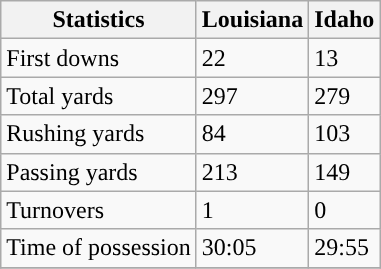<table class="wikitable">
<tr>
<th>Statistics</th>
<th>Louisiana</th>
<th>Idaho</th>
</tr>
<tr>
<td>First downs</td>
<td>22</td>
<td>13</td>
</tr>
<tr>
<td>Total yards</td>
<td>297</td>
<td>279</td>
</tr>
<tr>
<td>Rushing yards</td>
<td>84</td>
<td>103</td>
</tr>
<tr>
<td>Passing yards</td>
<td>213</td>
<td>149</td>
</tr>
<tr>
<td>Turnovers</td>
<td>1</td>
<td>0</td>
</tr>
<tr>
<td>Time of possession</td>
<td>30:05</td>
<td>29:55</td>
</tr>
<tr>
</tr>
</table>
